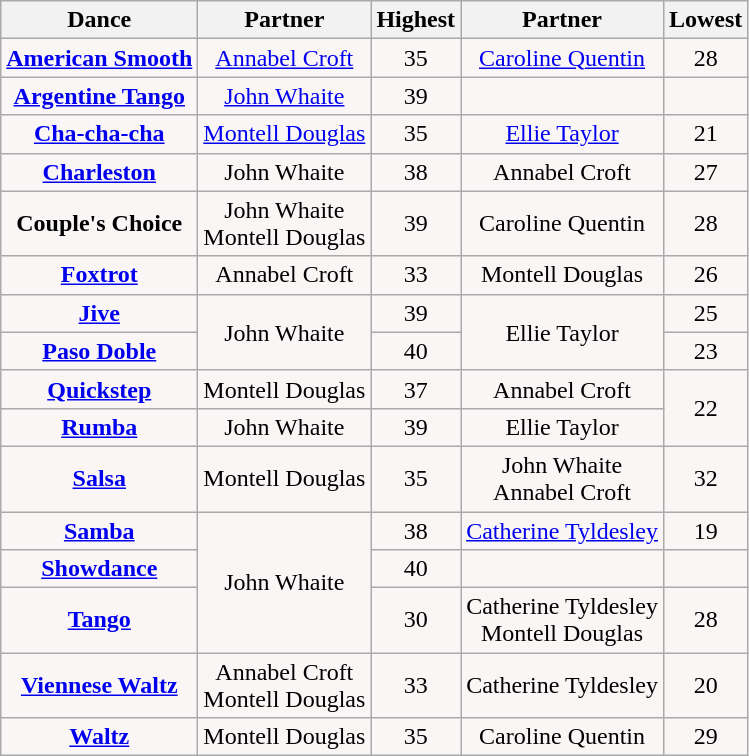<table class="wikitable sortable collapsed">
<tr style="text-align:Center; background:cc;">
<th>Dance</th>
<th>Partner</th>
<th>Highest</th>
<th>Partner</th>
<th>Lowest</th>
</tr>
<tr style="text-align: center; background:#faf6f6">
<td><strong><a href='#'>American Smooth</a></strong></td>
<td><a href='#'>Annabel Croft</a></td>
<td>35</td>
<td><a href='#'>Caroline Quentin</a></td>
<td>28</td>
</tr>
<tr style="text-align: center; background:#faf6f6">
<td><strong><a href='#'>Argentine Tango</a></strong></td>
<td><a href='#'>John Whaite</a></td>
<td>39</td>
<td></td>
<td></td>
</tr>
<tr style="text-align: center; background:#faf6f6">
<td><strong><a href='#'>Cha-cha-cha</a></strong></td>
<td><a href='#'>Montell Douglas</a></td>
<td>35</td>
<td><a href='#'>Ellie Taylor</a></td>
<td>21</td>
</tr>
<tr style="text-align: center; background:#faf6f6">
<td><strong><a href='#'>Charleston</a></strong></td>
<td>John Whaite</td>
<td>38</td>
<td>Annabel Croft</td>
<td>27</td>
</tr>
<tr style="text-align: center; background:#faf6f6">
<td><strong>Couple's Choice</strong></td>
<td>John Whaite<br>Montell Douglas</td>
<td>39</td>
<td>Caroline Quentin</td>
<td>28</td>
</tr>
<tr style="text-align: center; background:#faf6f6">
<td><strong><a href='#'>Foxtrot</a></strong></td>
<td>Annabel Croft</td>
<td>33</td>
<td>Montell Douglas</td>
<td>26</td>
</tr>
<tr style="text-align: center; background:#faf6f6">
<td><strong><a href='#'>Jive</a></strong></td>
<td rowspan="2">John Whaite</td>
<td>39</td>
<td rowspan="2">Ellie Taylor</td>
<td>25</td>
</tr>
<tr style="text-align: center; background:#faf6f6">
<td><strong><a href='#'>Paso Doble</a></strong></td>
<td>40</td>
<td>23</td>
</tr>
<tr style="text-align: center; background:#faf6f6">
<td><strong><a href='#'>Quickstep</a></strong></td>
<td>Montell Douglas</td>
<td>37</td>
<td>Annabel Croft</td>
<td rowspan="2">22</td>
</tr>
<tr style="text-align: center; background:#faf6f6">
<td><strong><a href='#'>Rumba</a></strong></td>
<td>John Whaite</td>
<td>39</td>
<td>Ellie Taylor</td>
</tr>
<tr style="text-align: center; background:#faf6f6">
<td><strong><a href='#'>Salsa</a></strong></td>
<td>Montell Douglas</td>
<td>35</td>
<td>John Whaite<br>Annabel Croft</td>
<td>32</td>
</tr>
<tr style="text-align: center; background:#faf6f6">
<td><strong><a href='#'>Samba</a></strong></td>
<td rowspan="3">John Whaite</td>
<td>38</td>
<td><a href='#'>Catherine Tyldesley</a></td>
<td>19</td>
</tr>
<tr style="text-align: center; background:#faf6f6">
<td><strong><a href='#'>Showdance</a></strong></td>
<td>40</td>
<td></td>
<td></td>
</tr>
<tr style="text-align: center; background:#faf6f6">
<td><strong><a href='#'>Tango</a></strong></td>
<td>30</td>
<td>Catherine Tyldesley<br>Montell Douglas</td>
<td>28</td>
</tr>
<tr style="text-align: center; background:#faf6f6">
<td><strong><a href='#'>Viennese Waltz</a></strong></td>
<td>Annabel Croft<br>Montell Douglas</td>
<td>33</td>
<td>Catherine Tyldesley</td>
<td>20</td>
</tr>
<tr style="text-align: center; background:#faf6f6">
<td><strong><a href='#'>Waltz</a></strong></td>
<td>Montell Douglas</td>
<td>35</td>
<td>Caroline Quentin</td>
<td>29</td>
</tr>
</table>
